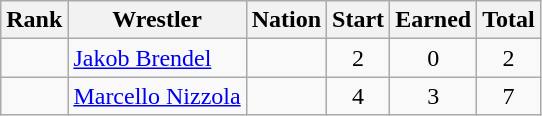<table class="wikitable sortable" style="text-align:center;">
<tr>
<th>Rank</th>
<th>Wrestler</th>
<th>Nation</th>
<th>Start</th>
<th>Earned</th>
<th>Total</th>
</tr>
<tr>
<td></td>
<td align=left><a href='#'>Jakob Brendel</a></td>
<td align=left></td>
<td>2</td>
<td>0</td>
<td>2</td>
</tr>
<tr>
<td></td>
<td align=left><a href='#'>Marcello Nizzola</a></td>
<td align=left></td>
<td>4</td>
<td>3</td>
<td>7</td>
</tr>
</table>
